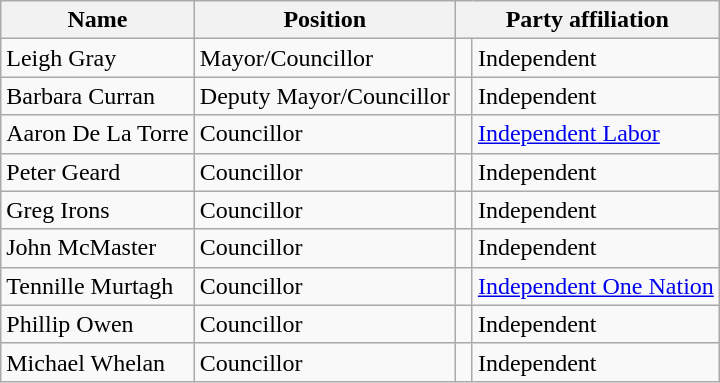<table class="wikitable">
<tr>
<th>Name</th>
<th>Position</th>
<th colspan=2>Party affiliation</th>
</tr>
<tr>
<td>Leigh Gray</td>
<td>Mayor/Councillor</td>
<td> </td>
<td>Independent</td>
</tr>
<tr>
<td>Barbara Curran</td>
<td>Deputy Mayor/Councillor</td>
<td> </td>
<td>Independent</td>
</tr>
<tr>
<td>Aaron De La Torre</td>
<td>Councillor</td>
<td> </td>
<td><a href='#'>Independent Labor</a></td>
</tr>
<tr>
<td>Peter Geard</td>
<td>Councillor</td>
<td> </td>
<td>Independent</td>
</tr>
<tr>
<td>Greg Irons</td>
<td>Councillor</td>
<td> </td>
<td>Independent</td>
</tr>
<tr>
<td>John McMaster</td>
<td>Councillor</td>
<td> </td>
<td>Independent</td>
</tr>
<tr>
<td>Tennille Murtagh</td>
<td>Councillor</td>
<td> </td>
<td><a href='#'>Independent One Nation</a></td>
</tr>
<tr>
<td>Phillip Owen</td>
<td>Councillor</td>
<td> </td>
<td>Independent</td>
</tr>
<tr>
<td>Michael Whelan</td>
<td>Councillor</td>
<td> </td>
<td>Independent</td>
</tr>
</table>
